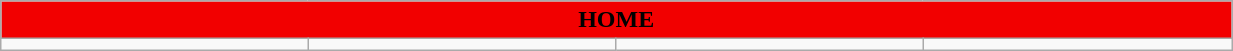<table class="wikitable collapsible collapsed" style="width:65%">
<tr>
<th colspan=15 ! style="color:black; background:#f20000">HOME</th>
</tr>
<tr>
<td></td>
<td></td>
<td></td>
<td></td>
</tr>
</table>
